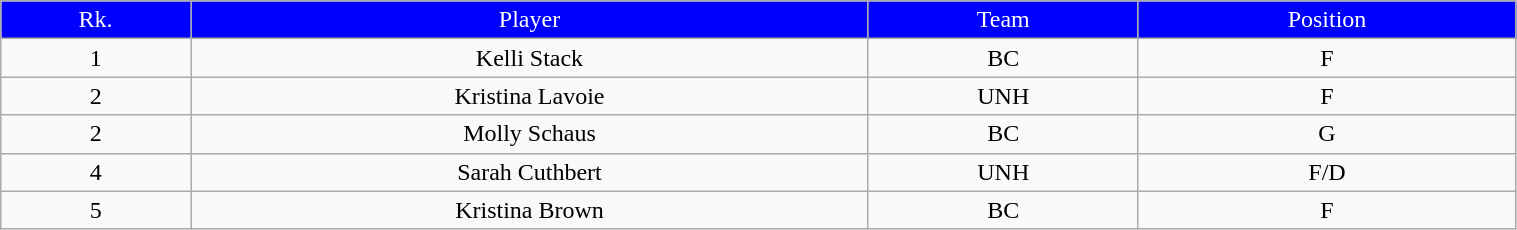<table class="wikitable" style="width:80%;">
<tr style="text-align:center; background:blue; color:#fff;">
<td>Rk.</td>
<td>Player</td>
<td>Team</td>
<td>Position</td>
</tr>
<tr style="text-align:center;" bgcolor="">
<td>1</td>
<td>Kelli Stack</td>
<td>BC</td>
<td>F</td>
</tr>
<tr style="text-align:center;" bgcolor="">
<td>2</td>
<td>Kristina Lavoie</td>
<td>UNH</td>
<td>F</td>
</tr>
<tr style="text-align:center;" bgcolor="">
<td>2</td>
<td>Molly Schaus</td>
<td>BC</td>
<td>G</td>
</tr>
<tr style="text-align:center;" bgcolor="">
<td>4</td>
<td>Sarah Cuthbert</td>
<td>UNH</td>
<td>F/D</td>
</tr>
<tr style="text-align:center;" bgcolor="">
<td>5</td>
<td>Kristina Brown</td>
<td>BC</td>
<td>F</td>
</tr>
</table>
